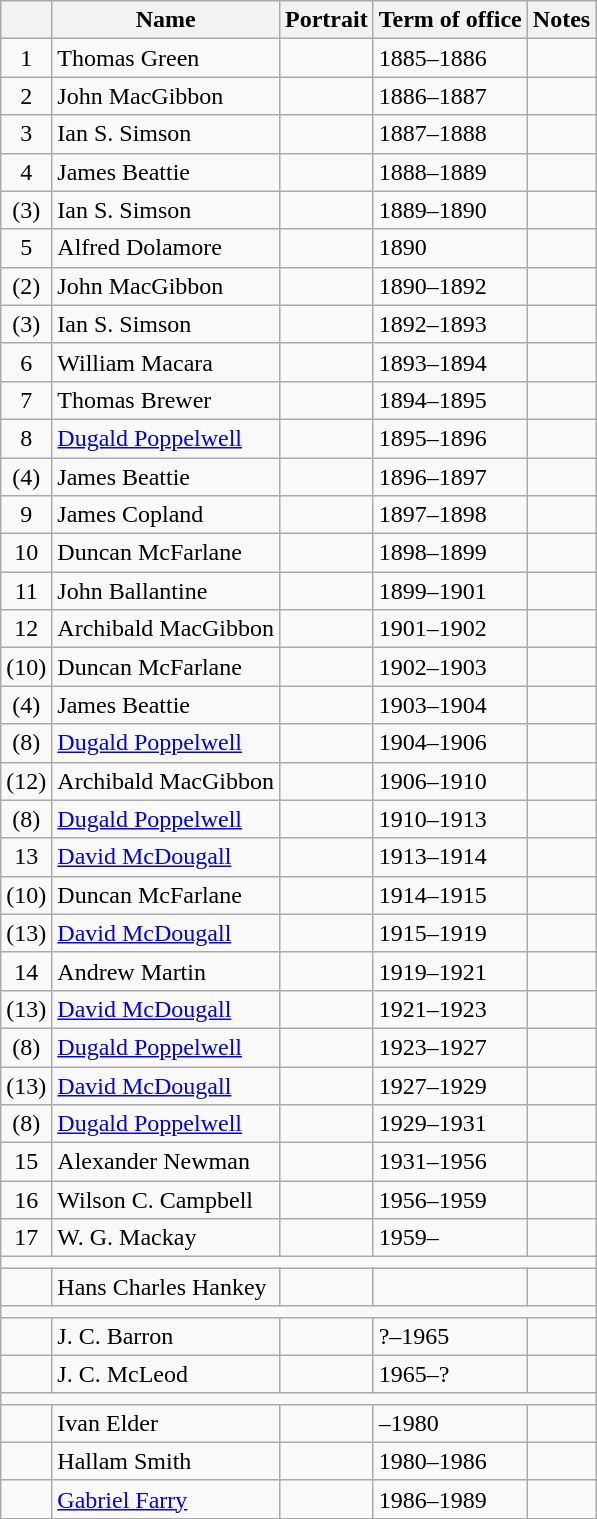<table class="wikitable">
<tr>
<th></th>
<th>Name</th>
<th>Portrait</th>
<th>Term of office</th>
<th>Notes</th>
</tr>
<tr>
<td align=center>1</td>
<td>Thomas Green</td>
<td></td>
<td>1885–1886</td>
<td></td>
</tr>
<tr>
<td align=center>2</td>
<td>John MacGibbon</td>
<td></td>
<td>1886–1887</td>
<td></td>
</tr>
<tr>
<td align=center>3</td>
<td>Ian S. Simson</td>
<td></td>
<td>1887–1888</td>
<td></td>
</tr>
<tr>
<td align=center>4</td>
<td>James Beattie</td>
<td></td>
<td>1888–1889</td>
<td></td>
</tr>
<tr>
<td align=center>(3)</td>
<td>Ian S. Simson</td>
<td></td>
<td>1889–1890</td>
<td></td>
</tr>
<tr>
<td align=center>5</td>
<td>Alfred Dolamore</td>
<td></td>
<td>1890</td>
<td></td>
</tr>
<tr>
<td align=center>(2)</td>
<td>John MacGibbon</td>
<td></td>
<td>1890–1892</td>
<td></td>
</tr>
<tr>
<td align=center>(3)</td>
<td>Ian S. Simson</td>
<td></td>
<td>1892–1893</td>
<td></td>
</tr>
<tr>
<td align=center>6</td>
<td>William Macara</td>
<td></td>
<td>1893–1894</td>
<td></td>
</tr>
<tr>
<td align=center>7</td>
<td>Thomas Brewer</td>
<td></td>
<td>1894–1895</td>
<td></td>
</tr>
<tr>
<td align=center>8</td>
<td><a href='#'>Dugald Poppelwell</a></td>
<td></td>
<td>1895–1896</td>
<td></td>
</tr>
<tr>
<td align=center>(4)</td>
<td>James Beattie</td>
<td></td>
<td>1896–1897</td>
<td></td>
</tr>
<tr>
<td align=center>9</td>
<td>James Copland</td>
<td></td>
<td>1897–1898</td>
<td></td>
</tr>
<tr>
<td align=center>10</td>
<td>Duncan McFarlane</td>
<td></td>
<td>1898–1899</td>
<td></td>
</tr>
<tr>
<td align=center>11</td>
<td>John Ballantine</td>
<td></td>
<td>1899–1901</td>
<td></td>
</tr>
<tr>
<td align=center>12</td>
<td>Archibald MacGibbon</td>
<td></td>
<td>1901–1902</td>
<td></td>
</tr>
<tr>
<td align=center>(10)</td>
<td>Duncan McFarlane</td>
<td></td>
<td>1902–1903</td>
<td></td>
</tr>
<tr>
<td align=center>(4)</td>
<td>James Beattie</td>
<td></td>
<td>1903–1904</td>
<td></td>
</tr>
<tr>
<td align=center>(8)</td>
<td><a href='#'>Dugald Poppelwell</a></td>
<td></td>
<td>1904–1906</td>
<td></td>
</tr>
<tr>
<td align=center>(12)</td>
<td>Archibald MacGibbon</td>
<td></td>
<td>1906–1910</td>
<td></td>
</tr>
<tr>
<td align=center>(8)</td>
<td><a href='#'>Dugald Poppelwell</a></td>
<td></td>
<td>1910–1913</td>
<td></td>
</tr>
<tr>
<td align=center>13</td>
<td><a href='#'>David McDougall</a></td>
<td></td>
<td>1913–1914</td>
<td></td>
</tr>
<tr>
<td align=center>(10)</td>
<td>Duncan McFarlane</td>
<td></td>
<td>1914–1915</td>
<td></td>
</tr>
<tr>
<td align=center>(13)</td>
<td><a href='#'>David McDougall</a></td>
<td></td>
<td>1915–1919</td>
<td></td>
</tr>
<tr>
<td align=center>14</td>
<td>Andrew Martin</td>
<td></td>
<td>1919–1921</td>
<td></td>
</tr>
<tr>
<td align=center>(13)</td>
<td><a href='#'>David McDougall</a></td>
<td></td>
<td>1921–1923</td>
<td></td>
</tr>
<tr>
<td align=center>(8)</td>
<td><a href='#'>Dugald Poppelwell</a></td>
<td></td>
<td>1923–1927</td>
<td></td>
</tr>
<tr>
<td align=center>(13)</td>
<td><a href='#'>David McDougall</a></td>
<td></td>
<td>1927–1929</td>
<td></td>
</tr>
<tr>
<td align=center>(8)</td>
<td><a href='#'>Dugald Poppelwell</a></td>
<td></td>
<td>1929–1931</td>
<td></td>
</tr>
<tr>
<td align=center>15</td>
<td>Alexander Newman</td>
<td></td>
<td>1931–1956</td>
<td></td>
</tr>
<tr>
<td align=center>16</td>
<td>Wilson C. Campbell</td>
<td></td>
<td>1956–1959</td>
<td></td>
</tr>
<tr>
<td align=center>17</td>
<td>W. G. Mackay</td>
<td></td>
<td>1959–</td>
<td></td>
</tr>
<tr>
<td colspan=5></td>
</tr>
<tr>
<td align=center></td>
<td>Hans Charles Hankey</td>
<td></td>
<td></td>
<td></td>
</tr>
<tr>
<td colspan=5></td>
</tr>
<tr>
<td align=center></td>
<td>J. C. Barron</td>
<td></td>
<td>?–1965</td>
<td></td>
</tr>
<tr>
<td align=center></td>
<td>J. C. McLeod</td>
<td></td>
<td>1965–?</td>
<td></td>
</tr>
<tr>
<td colspan=5></td>
</tr>
<tr>
<td></td>
<td>Ivan Elder</td>
<td></td>
<td>–1980</td>
<td></td>
</tr>
<tr>
<td align=center></td>
<td>Hallam Smith</td>
<td></td>
<td>1980–1986</td>
<td></td>
</tr>
<tr>
<td align=center></td>
<td><a href='#'>Gabriel Farry</a></td>
<td></td>
<td>1986–1989</td>
<td></td>
</tr>
</table>
